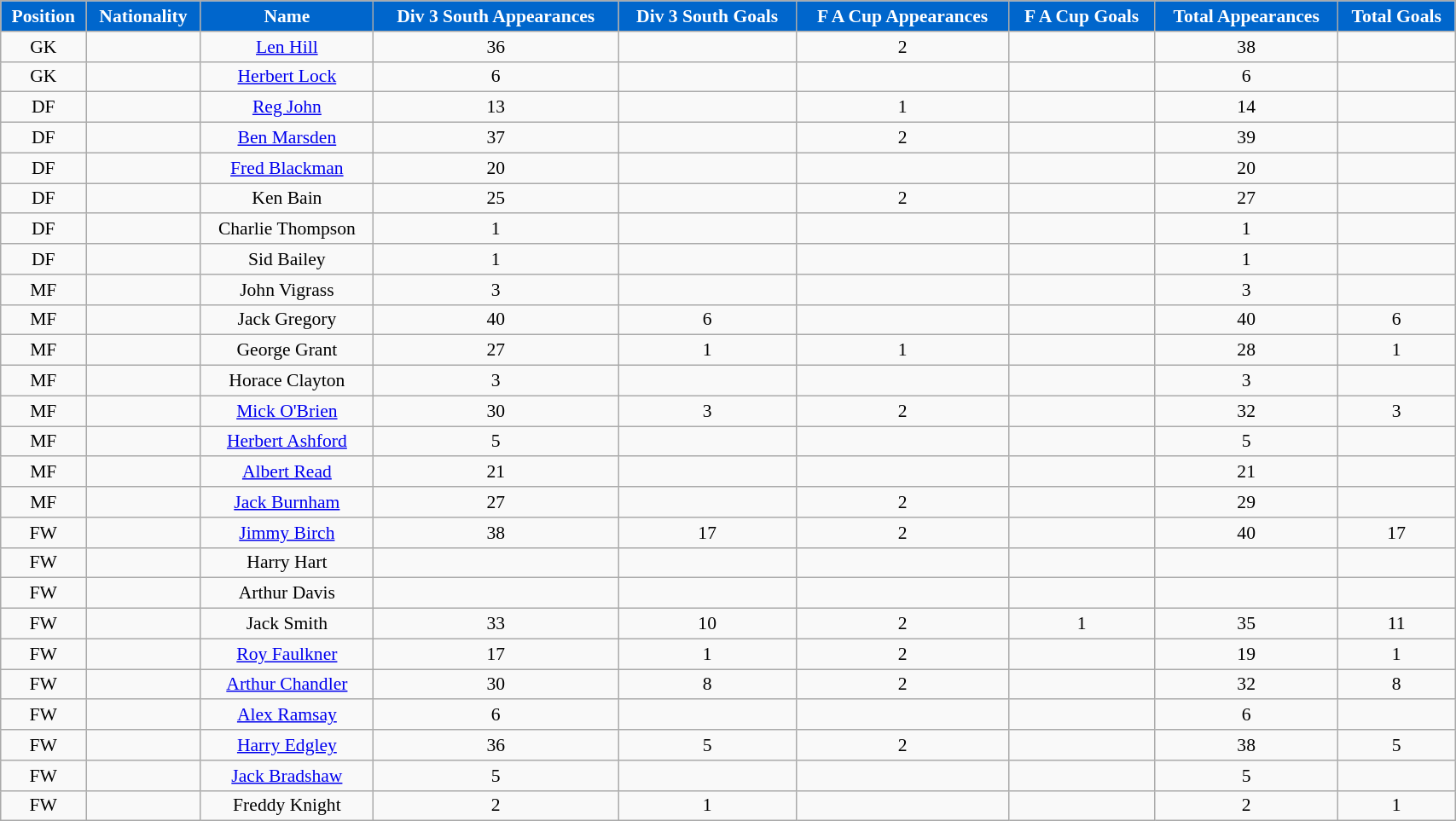<table class="wikitable" style="text-align:center; font-size:90%; width:90%;">
<tr>
<th style="background:#0066CC; color:#FFFFFF; text-align:center;">Position</th>
<th style="background:#0066CC; color:#FFFFFF; text-align:center;">Nationality</th>
<th style="background:#0066CC; color:#FFFFFF; text-align:center;"><strong>Name</strong></th>
<th style="background:#0066CC; color:#FFFFFF; text-align:center;">Div 3 South Appearances</th>
<th style="background:#0066CC; color:#FFFFFF; text-align:center;">Div 3 South Goals</th>
<th style="background:#0066CC; color:#FFFFFF; text-align:center;">F A Cup Appearances</th>
<th style="background:#0066CC; color:#FFFFFF; text-align:center;">F A Cup Goals</th>
<th style="background:#0066CC; color:#FFFFFF; text-align:center;">Total Appearances</th>
<th style="background:#0066CC; color:#FFFFFF; text-align:center;">Total Goals</th>
</tr>
<tr>
<td>GK</td>
<td></td>
<td><a href='#'>Len Hill</a></td>
<td>36</td>
<td></td>
<td>2</td>
<td></td>
<td>38</td>
<td></td>
</tr>
<tr>
<td>GK</td>
<td></td>
<td><a href='#'>Herbert Lock</a></td>
<td>6</td>
<td></td>
<td></td>
<td></td>
<td>6</td>
<td></td>
</tr>
<tr>
<td>DF</td>
<td></td>
<td><a href='#'>Reg John</a></td>
<td>13</td>
<td></td>
<td>1</td>
<td></td>
<td>14</td>
<td></td>
</tr>
<tr>
<td>DF</td>
<td></td>
<td><a href='#'>Ben Marsden</a></td>
<td>37</td>
<td></td>
<td>2</td>
<td></td>
<td>39</td>
<td></td>
</tr>
<tr>
<td>DF</td>
<td></td>
<td><a href='#'>Fred Blackman</a></td>
<td>20</td>
<td></td>
<td></td>
<td></td>
<td>20</td>
<td></td>
</tr>
<tr>
<td>DF</td>
<td></td>
<td>Ken Bain</td>
<td>25</td>
<td></td>
<td>2</td>
<td></td>
<td>27</td>
<td></td>
</tr>
<tr>
<td>DF</td>
<td></td>
<td>Charlie Thompson</td>
<td>1</td>
<td></td>
<td></td>
<td></td>
<td>1</td>
<td></td>
</tr>
<tr>
<td>DF</td>
<td></td>
<td>Sid Bailey</td>
<td>1</td>
<td></td>
<td></td>
<td></td>
<td>1</td>
<td></td>
</tr>
<tr>
<td>MF</td>
<td></td>
<td>John Vigrass</td>
<td>3</td>
<td></td>
<td></td>
<td></td>
<td>3</td>
<td></td>
</tr>
<tr>
<td>MF</td>
<td></td>
<td>Jack Gregory</td>
<td>40</td>
<td>6</td>
<td></td>
<td></td>
<td>40</td>
<td>6</td>
</tr>
<tr>
<td>MF</td>
<td></td>
<td>George Grant</td>
<td>27</td>
<td>1</td>
<td>1</td>
<td></td>
<td>28</td>
<td>1</td>
</tr>
<tr>
<td>MF</td>
<td></td>
<td>Horace Clayton</td>
<td>3</td>
<td></td>
<td></td>
<td></td>
<td>3</td>
<td></td>
</tr>
<tr>
<td>MF</td>
<td></td>
<td style="text-align: center;"><a href='#'>Mick O'Brien</a></td>
<td>30</td>
<td>3</td>
<td>2</td>
<td></td>
<td>32</td>
<td>3</td>
</tr>
<tr>
<td>MF</td>
<td></td>
<td><a href='#'>Herbert Ashford</a></td>
<td>5</td>
<td></td>
<td></td>
<td></td>
<td>5</td>
<td></td>
</tr>
<tr>
<td>MF</td>
<td></td>
<td><a href='#'>Albert Read</a></td>
<td>21</td>
<td></td>
<td></td>
<td></td>
<td>21</td>
<td></td>
</tr>
<tr>
<td>MF</td>
<td></td>
<td><a href='#'>Jack Burnham</a></td>
<td>27</td>
<td></td>
<td>2</td>
<td></td>
<td>29</td>
<td></td>
</tr>
<tr>
<td>FW</td>
<td></td>
<td><a href='#'>Jimmy Birch</a></td>
<td>38</td>
<td>17</td>
<td>2</td>
<td></td>
<td>40</td>
<td>17</td>
</tr>
<tr>
<td>FW</td>
<td></td>
<td>Harry Hart</td>
<td></td>
<td></td>
<td></td>
<td></td>
<td></td>
<td></td>
</tr>
<tr>
<td>FW</td>
<td></td>
<td>Arthur Davis</td>
<td></td>
<td></td>
<td></td>
<td></td>
<td></td>
<td></td>
</tr>
<tr>
<td>FW</td>
<td></td>
<td>Jack Smith</td>
<td>33</td>
<td>10</td>
<td>2</td>
<td>1</td>
<td>35</td>
<td>11</td>
</tr>
<tr>
<td>FW</td>
<td></td>
<td><a href='#'>Roy Faulkner</a></td>
<td>17</td>
<td>1</td>
<td>2</td>
<td></td>
<td>19</td>
<td>1</td>
</tr>
<tr>
<td>FW</td>
<td></td>
<td><a href='#'>Arthur Chandler</a></td>
<td>30</td>
<td>8</td>
<td>2</td>
<td></td>
<td>32</td>
<td>8</td>
</tr>
<tr>
<td>FW</td>
<td></td>
<td><a href='#'>Alex Ramsay</a></td>
<td>6</td>
<td></td>
<td></td>
<td></td>
<td>6</td>
<td></td>
</tr>
<tr>
<td>FW</td>
<td></td>
<td><a href='#'>Harry Edgley</a></td>
<td>36</td>
<td>5</td>
<td>2</td>
<td></td>
<td>38</td>
<td>5</td>
</tr>
<tr>
<td>FW</td>
<td></td>
<td><a href='#'>Jack Bradshaw</a></td>
<td>5</td>
<td></td>
<td></td>
<td></td>
<td>5</td>
<td></td>
</tr>
<tr>
<td>FW</td>
<td></td>
<td>Freddy Knight</td>
<td>2</td>
<td>1</td>
<td></td>
<td></td>
<td>2</td>
<td>1</td>
</tr>
</table>
